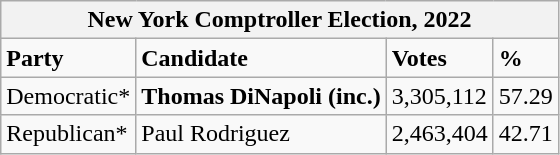<table class="wikitable">
<tr>
<th colspan="4">New York Comptroller Election, 2022</th>
</tr>
<tr>
<td><strong>Party</strong></td>
<td><strong>Candidate</strong></td>
<td><strong>Votes</strong></td>
<td><strong>%</strong></td>
</tr>
<tr>
<td>Democratic*</td>
<td><strong>Thomas DiNapoli (inc.)</strong></td>
<td>3,305,112</td>
<td>57.29</td>
</tr>
<tr>
<td>Republican*</td>
<td>Paul Rodriguez</td>
<td>2,463,404</td>
<td>42.71</td>
</tr>
</table>
